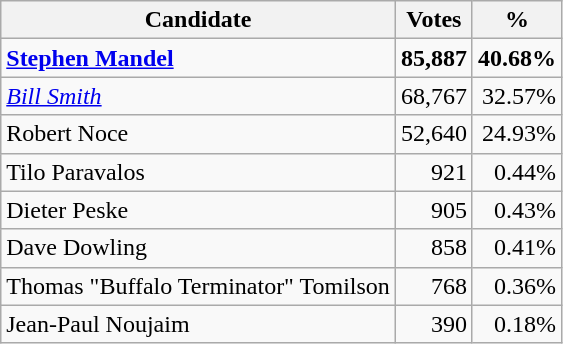<table class="wikitable">
<tr>
<th>Candidate</th>
<th>Votes</th>
<th>%</th>
</tr>
<tr>
<td><strong><a href='#'>Stephen Mandel</a></strong></td>
<td align="right"><strong>85,887</strong></td>
<td align="right"><strong>40.68%</strong></td>
</tr>
<tr>
<td><em><a href='#'>Bill Smith</a></em></td>
<td align="right">68,767</td>
<td align="right">32.57%</td>
</tr>
<tr>
<td>Robert Noce</td>
<td align="right">52,640</td>
<td align="right">24.93%</td>
</tr>
<tr>
<td>Tilo Paravalos</td>
<td align="right">921</td>
<td align="right">0.44%</td>
</tr>
<tr>
<td>Dieter Peske</td>
<td align="right">905</td>
<td align="right">0.43%</td>
</tr>
<tr>
<td>Dave Dowling</td>
<td align="right">858</td>
<td align="right">0.41%</td>
</tr>
<tr>
<td>Thomas "Buffalo Terminator" Tomilson</td>
<td align="right">768</td>
<td align="right">0.36%</td>
</tr>
<tr>
<td>Jean-Paul Noujaim</td>
<td align="right">390</td>
<td align="right">0.18%</td>
</tr>
</table>
